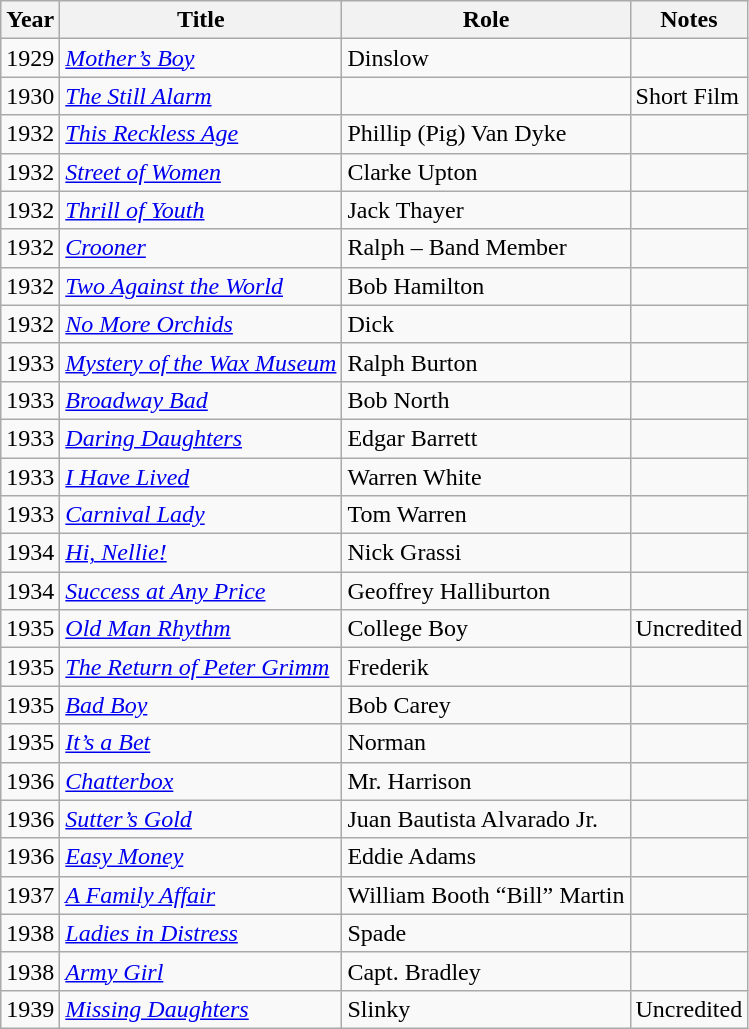<table class="wikitable sortable">
<tr>
<th>Year</th>
<th>Title</th>
<th>Role</th>
<th class="unsortable">Notes</th>
</tr>
<tr>
<td>1929</td>
<td><em><a href='#'>Mother’s Boy</a></em></td>
<td>Dinslow</td>
<td></td>
</tr>
<tr>
<td>1930</td>
<td><em><a href='#'>The Still Alarm</a></em></td>
<td></td>
<td>Short Film</td>
</tr>
<tr>
<td>1932</td>
<td><em><a href='#'>This Reckless Age</a></em></td>
<td>Phillip (Pig) Van Dyke</td>
<td></td>
</tr>
<tr>
<td>1932</td>
<td><em><a href='#'>Street of Women</a></em></td>
<td>Clarke Upton</td>
<td></td>
</tr>
<tr>
<td>1932</td>
<td><em><a href='#'>Thrill of Youth</a></em></td>
<td>Jack Thayer</td>
<td></td>
</tr>
<tr>
<td>1932</td>
<td><em><a href='#'>Crooner</a></em></td>
<td>Ralph – Band Member</td>
<td></td>
</tr>
<tr>
<td>1932</td>
<td><em><a href='#'>Two Against the World</a></em></td>
<td>Bob Hamilton</td>
<td></td>
</tr>
<tr>
<td>1932</td>
<td><em><a href='#'>No More Orchids</a></em></td>
<td>Dick</td>
<td></td>
</tr>
<tr>
<td>1933</td>
<td><em><a href='#'>Mystery of the Wax Museum</a></em></td>
<td>Ralph Burton</td>
<td></td>
</tr>
<tr>
<td>1933</td>
<td><em><a href='#'>Broadway Bad</a></em></td>
<td>Bob North</td>
<td></td>
</tr>
<tr>
<td>1933</td>
<td><em><a href='#'>Daring Daughters</a></em></td>
<td>Edgar Barrett</td>
<td></td>
</tr>
<tr>
<td>1933</td>
<td><em><a href='#'>I Have Lived</a></em></td>
<td>Warren White</td>
<td></td>
</tr>
<tr>
<td>1933</td>
<td><em><a href='#'>Carnival Lady</a></em></td>
<td>Tom Warren</td>
<td></td>
</tr>
<tr>
<td>1934</td>
<td><em><a href='#'>Hi, Nellie!</a></em></td>
<td>Nick Grassi</td>
<td></td>
</tr>
<tr>
<td>1934</td>
<td><em><a href='#'>Success at Any Price</a></em></td>
<td>Geoffrey Halliburton</td>
<td></td>
</tr>
<tr>
<td>1935</td>
<td><em><a href='#'>Old Man Rhythm</a></em></td>
<td>College Boy</td>
<td>Uncredited</td>
</tr>
<tr>
<td>1935</td>
<td><em><a href='#'>The Return of Peter Grimm</a></em></td>
<td>Frederik</td>
<td></td>
</tr>
<tr>
<td>1935</td>
<td><em><a href='#'>Bad Boy</a></em></td>
<td>Bob Carey</td>
<td></td>
</tr>
<tr>
<td>1935</td>
<td><em><a href='#'>It’s a Bet</a></em></td>
<td>Norman</td>
<td></td>
</tr>
<tr>
<td>1936</td>
<td><em><a href='#'>Chatterbox</a></em></td>
<td>Mr. Harrison</td>
<td></td>
</tr>
<tr>
<td>1936</td>
<td><em><a href='#'>Sutter’s Gold</a></em></td>
<td>Juan Bautista Alvarado Jr.</td>
<td></td>
</tr>
<tr>
<td>1936</td>
<td><em><a href='#'>Easy Money</a></em></td>
<td>Eddie Adams</td>
<td></td>
</tr>
<tr>
<td>1937</td>
<td><em><a href='#'>A Family Affair</a></em></td>
<td>William Booth “Bill” Martin</td>
<td></td>
</tr>
<tr>
<td>1938</td>
<td><em><a href='#'>Ladies in Distress</a></em></td>
<td>Spade</td>
<td></td>
</tr>
<tr>
<td>1938</td>
<td><em><a href='#'>Army Girl</a></em></td>
<td>Capt. Bradley</td>
<td></td>
</tr>
<tr>
<td>1939</td>
<td><em><a href='#'>Missing Daughters</a></em></td>
<td>Slinky</td>
<td>Uncredited</td>
</tr>
</table>
